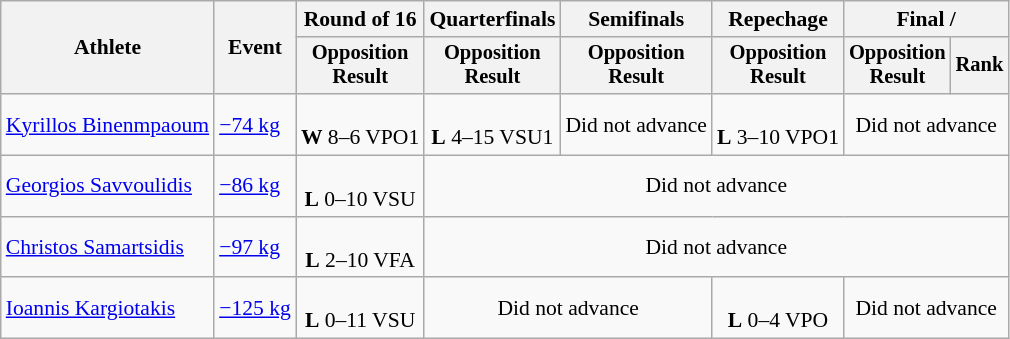<table class="wikitable" style="text-align:center; font-size:90%">
<tr>
<th rowspan=2>Athlete</th>
<th rowspan=2>Event</th>
<th>Round of 16</th>
<th>Quarterfinals</th>
<th>Semifinals</th>
<th>Repechage</th>
<th colspan=2>Final / </th>
</tr>
<tr style="font-size: 95%">
<th>Opposition<br>Result</th>
<th>Opposition<br>Result</th>
<th>Opposition<br>Result</th>
<th>Opposition<br>Result</th>
<th>Opposition<br>Result</th>
<th>Rank</th>
</tr>
<tr>
<td align=left><a href='#'>Kyrillos Binenmpaoum</a></td>
<td align=left><a href='#'>−74 kg</a></td>
<td><br> <strong>W</strong> 8–6 VPO1</td>
<td><br> <strong>L</strong> 4–15 VSU1</td>
<td>Did not advance</td>
<td><br><strong>L</strong> 3–10 VPO1</td>
<td colspan=2>Did not advance</td>
</tr>
<tr>
<td align=left><a href='#'>Georgios Savvoulidis</a></td>
<td align=left><a href='#'>−86 kg</a></td>
<td><br> <strong>L</strong> 0–10 VSU</td>
<td colspan=5>Did not advance</td>
</tr>
<tr>
<td align=left><a href='#'>Christos Samartsidis</a></td>
<td align=left><a href='#'>−97 kg</a></td>
<td><br><strong>L</strong> 2–10 VFA</td>
<td colspan=5>Did not advance</td>
</tr>
<tr>
<td align=left><a href='#'>Ioannis Kargiotakis</a></td>
<td align=left><a href='#'>−125 kg</a></td>
<td><br> <strong>L</strong> 0–11 VSU</td>
<td colspan=2>Did not advance</td>
<td><br><strong>L</strong> 0–4 VPO</td>
<td colspan=2>Did not advance</td>
</tr>
</table>
